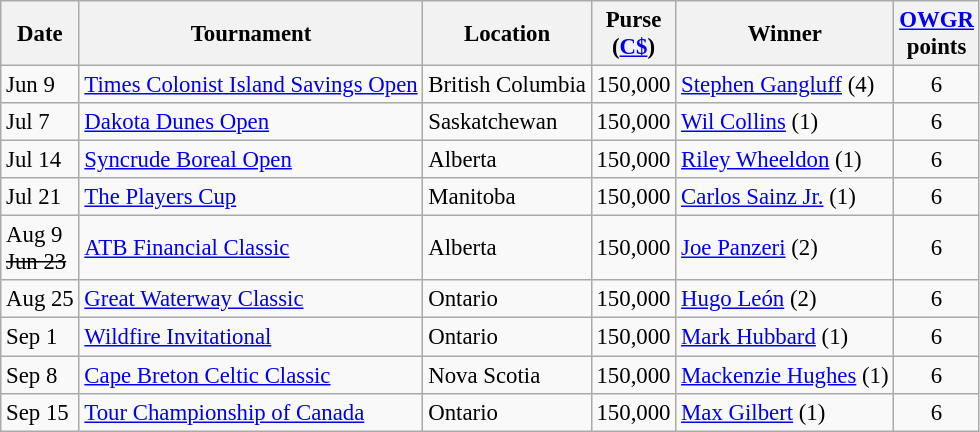<table class="wikitable" style="font-size:95%">
<tr>
<th>Date</th>
<th>Tournament</th>
<th>Location</th>
<th>Purse<br>(<a href='#'>C$</a>)</th>
<th>Winner</th>
<th><a href='#'>OWGR</a><br>points</th>
</tr>
<tr>
<td>Jun 9</td>
<td><a href='#'>Times Colonist Island Savings Open</a></td>
<td>British Columbia</td>
<td align=right>150,000</td>
<td> <a href='#'>Stephen Gangluff</a> (4)</td>
<td align=center>6</td>
</tr>
<tr>
<td>Jul 7</td>
<td><a href='#'>Dakota Dunes Open</a></td>
<td>Saskatchewan</td>
<td align=right>150,000</td>
<td> <a href='#'>Wil Collins</a> (1)</td>
<td align=center>6</td>
</tr>
<tr>
<td>Jul 14</td>
<td><a href='#'>Syncrude Boreal Open</a></td>
<td>Alberta</td>
<td align=right>150,000</td>
<td> <a href='#'>Riley Wheeldon</a> (1)</td>
<td align=center>6</td>
</tr>
<tr>
<td>Jul 21</td>
<td><a href='#'>The Players Cup</a></td>
<td>Manitoba</td>
<td align=right>150,000</td>
<td> <a href='#'>Carlos Sainz Jr.</a> (1)</td>
<td align=center>6</td>
</tr>
<tr>
<td>Aug 9<br><s>Jun 23</s></td>
<td><a href='#'>ATB Financial Classic</a></td>
<td>Alberta</td>
<td align=right>150,000</td>
<td> <a href='#'>Joe Panzeri</a> (2)</td>
<td align=center>6</td>
</tr>
<tr>
<td>Aug 25</td>
<td><a href='#'>Great Waterway Classic</a></td>
<td>Ontario</td>
<td align=right>150,000</td>
<td> <a href='#'>Hugo León</a> (2)</td>
<td align=center>6</td>
</tr>
<tr>
<td>Sep 1</td>
<td><a href='#'>Wildfire Invitational</a></td>
<td>Ontario</td>
<td align=right>150,000</td>
<td> <a href='#'>Mark Hubbard</a> (1)</td>
<td align=center>6</td>
</tr>
<tr>
<td>Sep 8</td>
<td><a href='#'>Cape Breton Celtic Classic</a></td>
<td>Nova Scotia</td>
<td align=right>150,000</td>
<td> <a href='#'>Mackenzie Hughes</a> (1)</td>
<td align=center>6</td>
</tr>
<tr>
<td>Sep 15</td>
<td><a href='#'>Tour Championship of Canada</a></td>
<td>Ontario</td>
<td align=right>150,000</td>
<td> <a href='#'>Max Gilbert</a> (1)</td>
<td align=center>6</td>
</tr>
</table>
